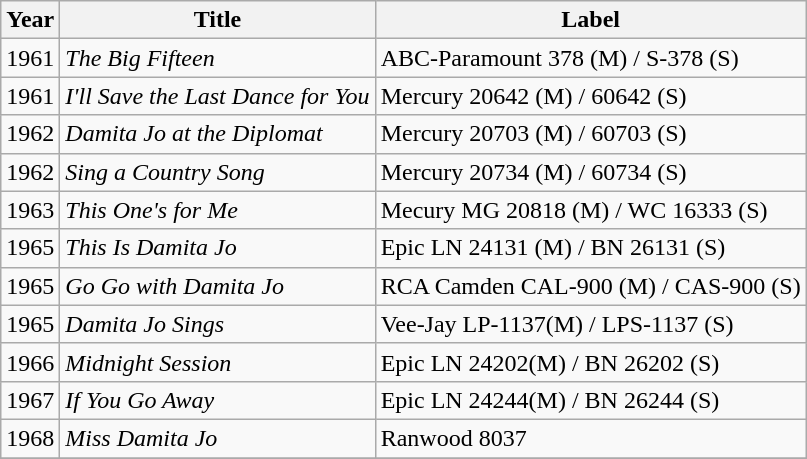<table class="sortable wikitable">
<tr>
<th>Year</th>
<th>Title</th>
<th>Label</th>
</tr>
<tr>
<td align=center>1961</td>
<td><em>The Big Fifteen</em></td>
<td>ABC-Paramount 378 (M) / S-378 (S)</td>
</tr>
<tr>
<td align=center>1961</td>
<td><em>I'll Save the Last Dance for You</em></td>
<td>Mercury 20642 (M) / 60642 (S)</td>
</tr>
<tr>
<td align=center>1962</td>
<td><em>Damita Jo at the Diplomat</em></td>
<td>Mercury 20703 (M) / 60703 (S)</td>
</tr>
<tr>
<td align=center>1962</td>
<td><em>Sing a Country Song</em></td>
<td>Mercury 20734 (M) / 60734 (S)</td>
</tr>
<tr>
<td align=center>1963</td>
<td><em>This One's for Me</em></td>
<td>Mecury MG 20818 (M) / WC 16333 (S)</td>
</tr>
<tr>
<td align=center>1965</td>
<td><em>This Is Damita Jo</em></td>
<td>Epic LN 24131 (M) / BN 26131 (S)</td>
</tr>
<tr>
<td align=center>1965</td>
<td><em>Go Go with Damita Jo</em></td>
<td>RCA Camden CAL-900 (M) / CAS-900 (S)</td>
</tr>
<tr>
<td align=center>1965</td>
<td><em>Damita Jo Sings</em></td>
<td>Vee-Jay LP-1137(M) / LPS-1137 (S)</td>
</tr>
<tr>
<td align=center>1966</td>
<td><em>Midnight Session</em></td>
<td>Epic LN 24202(M) / BN 26202 (S)</td>
</tr>
<tr>
<td align=center>1967</td>
<td><em>If You Go Away</em></td>
<td>Epic LN 24244(M) / BN 26244 (S)</td>
</tr>
<tr>
<td align=center>1968</td>
<td><em>Miss Damita Jo</em></td>
<td>Ranwood 8037</td>
</tr>
<tr>
</tr>
</table>
